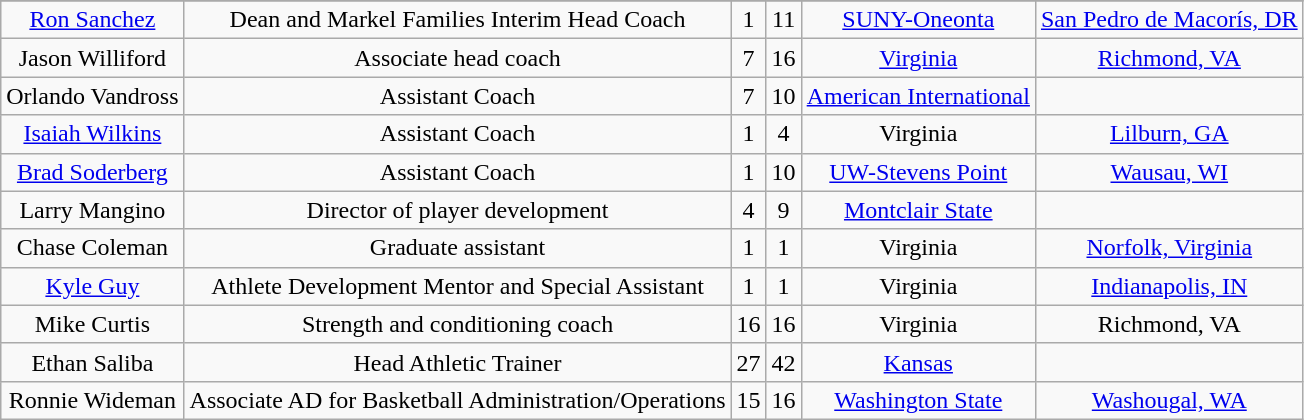<table class="wikitable sortable" style="text-align: center">
<tr align=center>
</tr>
<tr>
<td><a href='#'>Ron Sanchez</a></td>
<td>Dean and Markel Families Interim Head Coach</td>
<td>1</td>
<td>11</td>
<td><a href='#'>SUNY-Oneonta</a></td>
<td><a href='#'>San Pedro de Macorís, DR</a> </td>
</tr>
<tr>
<td>Jason Williford</td>
<td>Associate head coach</td>
<td>7</td>
<td>16</td>
<td><a href='#'>Virginia</a></td>
<td><a href='#'>Richmond, VA</a> </td>
</tr>
<tr>
<td>Orlando Vandross</td>
<td>Assistant Coach</td>
<td>7</td>
<td>10</td>
<td><a href='#'>American International</a></td>
<td></td>
</tr>
<tr>
<td><a href='#'>Isaiah Wilkins</a></td>
<td>Assistant Coach</td>
<td>1</td>
<td>4</td>
<td>Virginia</td>
<td><a href='#'>Lilburn, GA</a> </td>
</tr>
<tr>
<td><a href='#'>Brad Soderberg</a></td>
<td>Assistant Coach</td>
<td>1</td>
<td>10</td>
<td><a href='#'>UW-Stevens Point</a></td>
<td><a href='#'>Wausau, WI</a> </td>
</tr>
<tr>
<td>Larry Mangino</td>
<td>Director of player development</td>
<td>4</td>
<td>9</td>
<td><a href='#'>Montclair State</a></td>
<td></td>
</tr>
<tr>
<td>Chase Coleman</td>
<td>Graduate assistant</td>
<td>1</td>
<td>1</td>
<td>Virginia</td>
<td><a href='#'>Norfolk, Virginia</a> </td>
</tr>
<tr>
<td><a href='#'>Kyle Guy</a></td>
<td>Athlete Development Mentor and Special Assistant</td>
<td>1</td>
<td>1</td>
<td>Virginia</td>
<td><a href='#'>Indianapolis, IN</a> </td>
</tr>
<tr>
<td>Mike Curtis</td>
<td>Strength and conditioning coach</td>
<td>16</td>
<td>16</td>
<td>Virginia</td>
<td>Richmond, VA </td>
</tr>
<tr>
<td>Ethan Saliba</td>
<td>Head Athletic Trainer</td>
<td>27</td>
<td>42</td>
<td><a href='#'>Kansas</a></td>
<td></td>
</tr>
<tr>
<td>Ronnie Wideman</td>
<td>Associate AD for Basketball Administration/Operations</td>
<td>15</td>
<td>16</td>
<td><a href='#'>Washington State</a></td>
<td><a href='#'>Washougal, WA</a> </td>
</tr>
</table>
